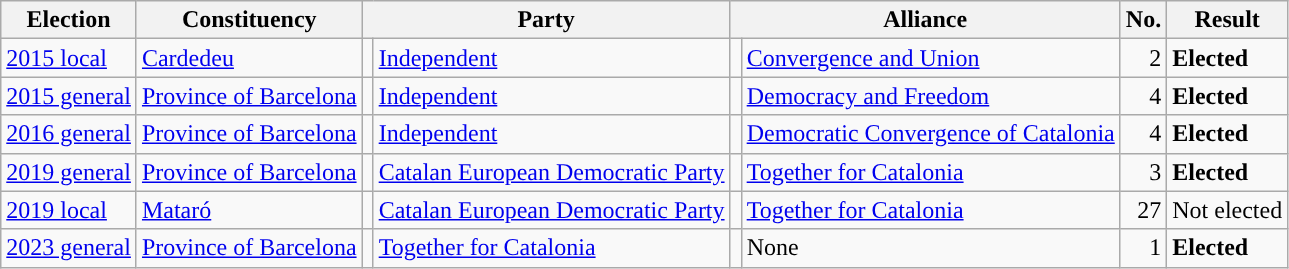<table class="wikitable" style="text-align:left;">
<tr>
<th scope=col>Election</th>
<th scope=col>Constituency</th>
<th scope=col colspan="2">Party</th>
<th scope=col colspan="2">Alliance</th>
<th scope=col>No.</th>
<th scope=col>Result</th>
</tr>
<tr>
<td><a href='#'>2015 local</a></td>
<td><a href='#'>Cardedeu</a></td>
<td style="background:"></td>
<td><a href='#'>Independent</a></td>
<td style="background:"></td>
<td><a href='#'>Convergence and Union</a></td>
<td align=right>2</td>
<td><strong>Elected</strong></td>
</tr>
<tr>
<td><a href='#'>2015 general</a></td>
<td><a href='#'>Province of Barcelona</a></td>
<td style="background:"></td>
<td><a href='#'>Independent</a></td>
<td style="background:"></td>
<td><a href='#'>Democracy and Freedom</a></td>
<td align=right>4</td>
<td><strong>Elected</strong></td>
</tr>
<tr>
<td><a href='#'>2016 general</a></td>
<td><a href='#'>Province of Barcelona</a></td>
<td style="background:"></td>
<td><a href='#'>Independent</a></td>
<td style="background:"></td>
<td><a href='#'>Democratic Convergence of Catalonia</a></td>
<td align=right>4</td>
<td><strong>Elected</strong></td>
</tr>
<tr>
<td><a href='#'>2019 general</a></td>
<td><a href='#'>Province of Barcelona</a></td>
<td style="background:"></td>
<td><a href='#'>Catalan European Democratic Party</a></td>
<td style="background:"></td>
<td><a href='#'>Together for Catalonia</a></td>
<td align=right>3</td>
<td><strong>Elected</strong></td>
</tr>
<tr>
<td><a href='#'>2019 local</a></td>
<td><a href='#'>Mataró</a></td>
<td style="background:"></td>
<td><a href='#'>Catalan European Democratic Party</a></td>
<td style="background:"></td>
<td><a href='#'>Together for Catalonia</a></td>
<td align=right>27</td>
<td>Not elected</td>
</tr>
<tr>
<td><a href='#'>2023 general</a></td>
<td><a href='#'>Province of Barcelona</a></td>
<td style="background:"></td>
<td><a href='#'>Together for Catalonia</a></td>
<td></td>
<td>None</td>
<td align=right>1</td>
<td><strong>Elected</strong></td>
</tr>
</table>
